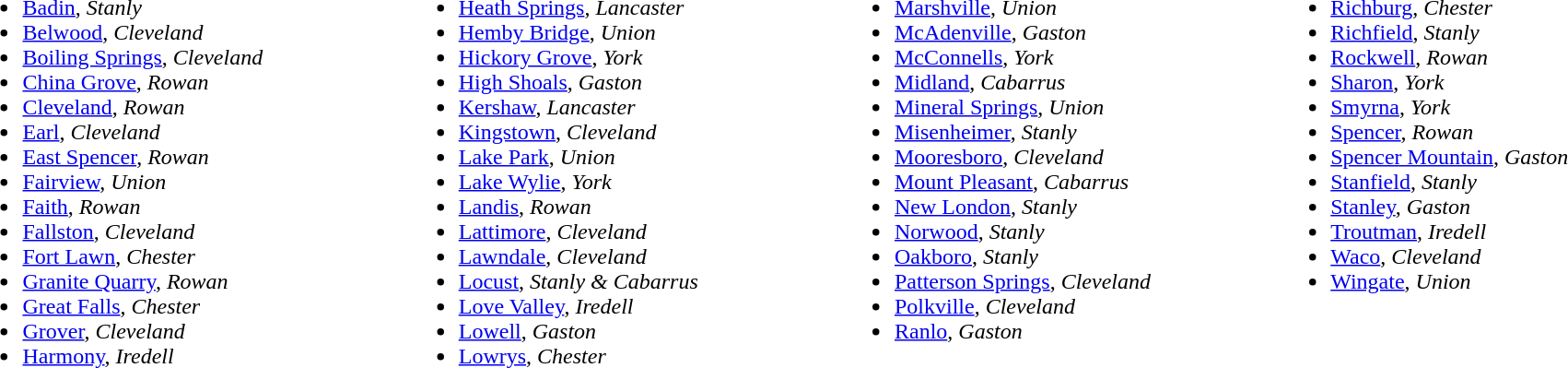<table style="width:100%;">
<tr valign=top>
<td style="width:25%;"><br><ul><li><a href='#'>Badin</a>, <em>Stanly</em></li><li><a href='#'>Belwood</a>, <em>Cleveland</em></li><li><a href='#'>Boiling Springs</a>, <em>Cleveland</em></li><li><a href='#'>China Grove</a>, <em>Rowan</em></li><li><a href='#'>Cleveland</a>, <em>Rowan</em></li><li><a href='#'>Earl</a>, <em>Cleveland</em></li><li><a href='#'>East Spencer</a>, <em>Rowan</em></li><li><a href='#'>Fairview</a>, <em>Union</em></li><li><a href='#'>Faith</a>, <em>Rowan</em></li><li><a href='#'>Fallston</a>, <em>Cleveland</em></li><li><a href='#'>Fort Lawn</a>, <em>Chester</em></li><li><a href='#'>Granite Quarry</a>, <em>Rowan</em></li><li><a href='#'>Great Falls</a>, <em>Chester</em></li><li><a href='#'>Grover</a>, <em>Cleveland</em></li><li><a href='#'>Harmony</a>, <em>Iredell</em></li></ul></td>
<td style="width:25%;"><br><ul><li><a href='#'>Heath Springs</a>, <em>Lancaster</em></li><li><a href='#'>Hemby Bridge</a>, <em>Union</em></li><li><a href='#'>Hickory Grove</a>, <em>York</em></li><li><a href='#'>High Shoals</a>, <em>Gaston</em></li><li><a href='#'>Kershaw</a>, <em>Lancaster</em></li><li><a href='#'>Kingstown</a>, <em>Cleveland</em></li><li><a href='#'>Lake Park</a>, <em>Union</em></li><li><a href='#'>Lake Wylie</a>, <em>York</em></li><li><a href='#'>Landis</a>, <em>Rowan</em></li><li><a href='#'>Lattimore</a>, <em>Cleveland</em></li><li><a href='#'>Lawndale</a>, <em>Cleveland</em></li><li><a href='#'>Locust</a>, <em>Stanly & Cabarrus</em></li><li><a href='#'>Love Valley</a>, <em>Iredell</em></li><li><a href='#'>Lowell</a>, <em>Gaston</em></li><li><a href='#'>Lowrys</a>, <em>Chester</em></li></ul></td>
<td style="width:25%;"><br><ul><li><a href='#'>Marshville</a>, <em>Union</em></li><li><a href='#'>McAdenville</a>, <em>Gaston</em></li><li><a href='#'>McConnells</a>, <em>York</em></li><li><a href='#'>Midland</a>, <em>Cabarrus</em></li><li><a href='#'>Mineral Springs</a>, <em>Union</em></li><li><a href='#'>Misenheimer</a>, <em>Stanly</em></li><li><a href='#'>Mooresboro</a>, <em>Cleveland</em></li><li><a href='#'>Mount Pleasant</a>, <em>Cabarrus</em></li><li><a href='#'>New London</a>, <em>Stanly</em></li><li><a href='#'>Norwood</a>, <em>Stanly</em></li><li><a href='#'>Oakboro</a>, <em>Stanly</em></li><li><a href='#'>Patterson Springs</a>, <em>Cleveland</em></li><li><a href='#'>Polkville</a>, <em>Cleveland</em></li><li><a href='#'>Ranlo</a>, <em>Gaston</em></li></ul></td>
<td style="width:25%;"><br><ul><li><a href='#'>Richburg</a>, <em>Chester</em></li><li><a href='#'>Richfield</a>, <em>Stanly</em></li><li><a href='#'>Rockwell</a>, <em>Rowan</em></li><li><a href='#'>Sharon</a>, <em>York</em></li><li><a href='#'>Smyrna</a>, <em>York</em></li><li><a href='#'>Spencer</a>, <em>Rowan</em></li><li><a href='#'>Spencer Mountain</a>, <em>Gaston</em></li><li><a href='#'>Stanfield</a>, <em>Stanly</em></li><li><a href='#'>Stanley</a>, <em>Gaston</em></li><li><a href='#'>Troutman</a>, <em>Iredell</em></li><li><a href='#'>Waco</a>, <em>Cleveland</em></li><li><a href='#'>Wingate</a>, <em>Union</em></li></ul></td>
</tr>
</table>
